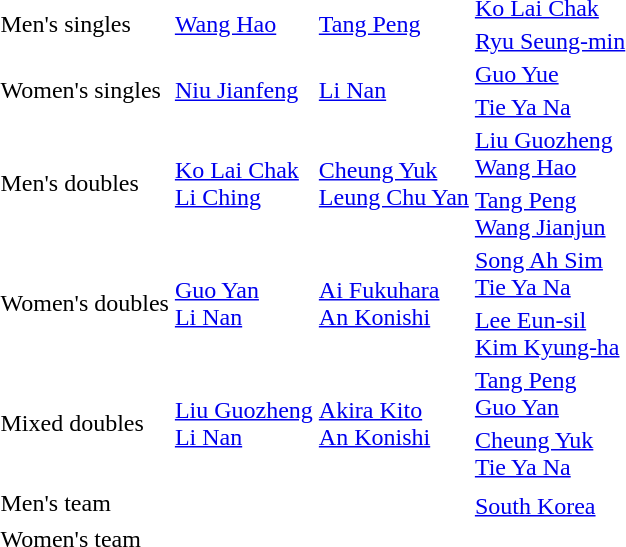<table>
<tr>
<td rowspan=2>Men's singles <br></td>
<td rowspan=2> <a href='#'>Wang Hao</a></td>
<td rowspan=2> <a href='#'>Tang Peng</a></td>
<td> <a href='#'>Ko Lai Chak</a></td>
</tr>
<tr>
<td> <a href='#'>Ryu Seung-min</a></td>
</tr>
<tr>
<td rowspan=2>Women's singles <br></td>
<td rowspan=2> <a href='#'>Niu Jianfeng</a></td>
<td rowspan=2> <a href='#'>Li Nan</a></td>
<td> <a href='#'>Guo Yue</a></td>
</tr>
<tr>
<td> <a href='#'>Tie Ya Na</a></td>
</tr>
<tr>
<td rowspan=2>Men's doubles <br></td>
<td rowspan=2> <a href='#'>Ko Lai Chak</a><br> <a href='#'>Li Ching</a></td>
<td rowspan=2> <a href='#'>Cheung Yuk</a><br> <a href='#'>Leung Chu Yan</a></td>
<td> <a href='#'>Liu Guozheng</a><br> <a href='#'>Wang Hao</a></td>
</tr>
<tr>
<td> <a href='#'>Tang Peng</a><br> <a href='#'>Wang Jianjun</a></td>
</tr>
<tr>
<td rowspan=2>Women's doubles <br></td>
<td rowspan=2> <a href='#'>Guo Yan</a><br> <a href='#'>Li Nan</a></td>
<td rowspan=2> <a href='#'>Ai Fukuhara</a><br> <a href='#'>An Konishi</a></td>
<td> <a href='#'>Song Ah Sim</a><br>  <a href='#'>Tie Ya Na</a></td>
</tr>
<tr>
<td> <a href='#'>Lee Eun-sil</a><br> <a href='#'>Kim Kyung-ha</a></td>
</tr>
<tr>
<td rowspan=2>Mixed doubles <br></td>
<td rowspan=2> <a href='#'>Liu Guozheng</a><br> <a href='#'>Li Nan</a></td>
<td rowspan=2> <a href='#'>Akira Kito</a><br> <a href='#'>An Konishi</a></td>
<td> <a href='#'>Tang Peng</a><br> <a href='#'>Guo Yan</a></td>
</tr>
<tr>
<td> <a href='#'>Cheung Yuk</a><br> <a href='#'>Tie Ya Na</a></td>
</tr>
<tr>
<td rowspan=2>Men's team <br></td>
<td rowspan=2></td>
<td rowspan=2></td>
<td></td>
</tr>
<tr>
<td> <a href='#'>South Korea</a></td>
</tr>
<tr>
<td rowspan=2>Women's team <br></td>
<td rowspan=2></td>
<td rowspan=2></td>
<td></td>
</tr>
<tr>
<td></td>
</tr>
</table>
